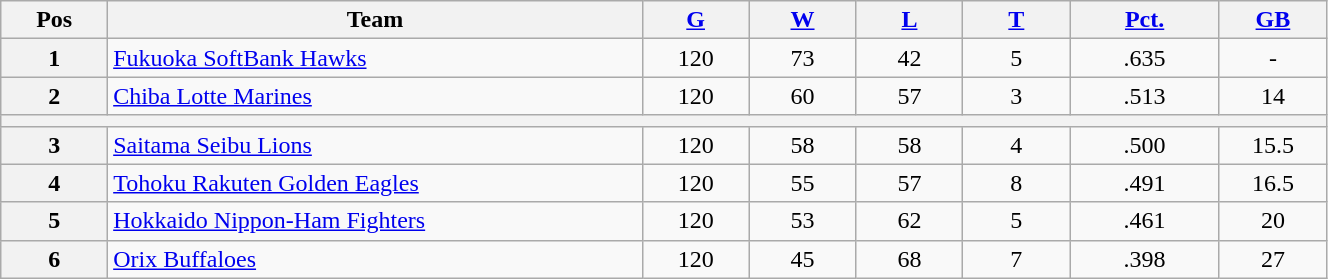<table class="wikitable plainrowheaders" width="70%" style="text-align:center;">
<tr>
<th scope="col" width="5%">Pos</th>
<th scope="col" width="25%">Team</th>
<th scope="col" width="5%"><a href='#'>G</a></th>
<th scope="col" width="5%"><a href='#'>W</a></th>
<th scope="col" width="5%"><a href='#'>L</a></th>
<th scope="col" width="5%"><a href='#'>T</a></th>
<th scope="col" width="7%"><a href='#'>Pct.</a></th>
<th scope="col" width="5%"><a href='#'>GB</a></th>
</tr>
<tr>
<th>1</th>
<td style="text-align:left;"><a href='#'>Fukuoka SoftBank Hawks</a></td>
<td>120</td>
<td>73</td>
<td>42</td>
<td>5</td>
<td>.635</td>
<td>-</td>
</tr>
<tr>
<th>2</th>
<td style="text-align:left;"><a href='#'>Chiba Lotte Marines</a></td>
<td>120</td>
<td>60</td>
<td>57</td>
<td>3</td>
<td>.513</td>
<td>14</td>
</tr>
<tr>
<th colspan="10"></th>
</tr>
<tr>
<th>3</th>
<td style="text-align:left;"><a href='#'>Saitama Seibu Lions</a></td>
<td>120</td>
<td>58</td>
<td>58</td>
<td>4</td>
<td>.500</td>
<td>15.5</td>
</tr>
<tr>
<th>4</th>
<td style="text-align:left;"><a href='#'>Tohoku Rakuten Golden Eagles</a></td>
<td>120</td>
<td>55</td>
<td>57</td>
<td>8</td>
<td>.491</td>
<td>16.5</td>
</tr>
<tr>
<th>5</th>
<td style="text-align:left;"><a href='#'>Hokkaido Nippon-Ham Fighters</a></td>
<td>120</td>
<td>53</td>
<td>62</td>
<td>5</td>
<td>.461</td>
<td>20</td>
</tr>
<tr>
<th>6</th>
<td style="text-align:left;"><a href='#'>Orix Buffaloes</a></td>
<td>120</td>
<td>45</td>
<td>68</td>
<td>7</td>
<td>.398</td>
<td>27</td>
</tr>
</table>
